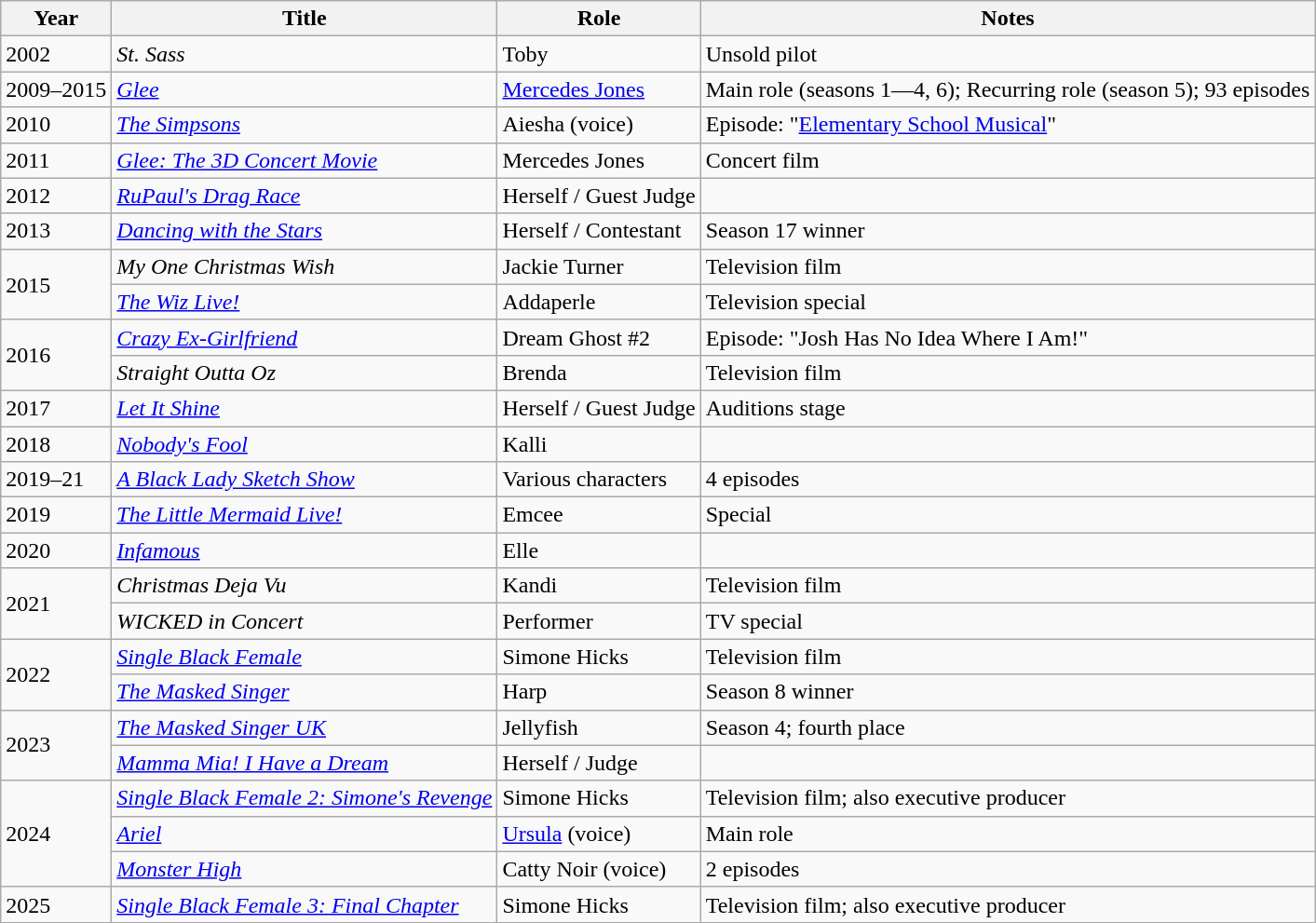<table class="wikitable sortable">
<tr>
<th>Year</th>
<th>Title</th>
<th>Role</th>
<th>Notes</th>
</tr>
<tr>
<td>2002</td>
<td><em>St. Sass</em></td>
<td>Toby</td>
<td>Unsold pilot</td>
</tr>
<tr>
<td>2009–2015</td>
<td><em><a href='#'>Glee</a></em></td>
<td><a href='#'>Mercedes Jones</a></td>
<td>Main role (seasons 1—4, 6); Recurring role (season 5); 93 episodes</td>
</tr>
<tr>
<td>2010</td>
<td><em><a href='#'>The Simpsons</a></em></td>
<td>Aiesha (voice)</td>
<td>Episode: "<a href='#'>Elementary School Musical</a>"</td>
</tr>
<tr>
<td>2011</td>
<td><em><a href='#'>Glee: The 3D Concert Movie</a></em></td>
<td>Mercedes Jones</td>
<td>Concert film</td>
</tr>
<tr>
<td>2012</td>
<td><em><a href='#'>RuPaul's Drag Race</a></em></td>
<td>Herself / Guest Judge</td>
<td></td>
</tr>
<tr>
<td>2013</td>
<td><em><a href='#'>Dancing with the Stars</a></em></td>
<td>Herself / Contestant</td>
<td>Season 17 winner</td>
</tr>
<tr>
<td rowspan="2">2015</td>
<td><em>My One Christmas Wish</em></td>
<td>Jackie Turner</td>
<td>Television film</td>
</tr>
<tr>
<td><em><a href='#'>The Wiz Live!</a></em></td>
<td>Addaperle</td>
<td>Television special</td>
</tr>
<tr>
<td rowspan="2">2016</td>
<td><em><a href='#'>Crazy Ex-Girlfriend</a></em></td>
<td>Dream Ghost #2</td>
<td>Episode: "Josh Has No Idea Where I Am!"</td>
</tr>
<tr>
<td><em>Straight Outta Oz</em></td>
<td>Brenda</td>
<td>Television film</td>
</tr>
<tr>
<td>2017</td>
<td><em><a href='#'>Let It Shine</a></em></td>
<td>Herself / Guest Judge</td>
<td>Auditions stage</td>
</tr>
<tr>
<td>2018</td>
<td><em><a href='#'>Nobody's Fool</a></em></td>
<td>Kalli</td>
<td></td>
</tr>
<tr>
<td>2019–21</td>
<td><em><a href='#'>A Black Lady Sketch Show</a></em></td>
<td>Various characters</td>
<td>4 episodes</td>
</tr>
<tr>
<td>2019</td>
<td><em><a href='#'>The Little Mermaid Live!</a></em></td>
<td>Emcee</td>
<td>Special</td>
</tr>
<tr>
<td>2020</td>
<td><em><a href='#'>Infamous</a></em></td>
<td>Elle</td>
<td></td>
</tr>
<tr>
<td rowspan="2">2021</td>
<td><em>Christmas Deja Vu</em></td>
<td>Kandi</td>
<td>Television film</td>
</tr>
<tr>
<td><em>WICKED in Concert</em></td>
<td>Performer</td>
<td>TV special</td>
</tr>
<tr>
<td rowspan="2">2022</td>
<td><em><a href='#'>Single Black Female</a></em></td>
<td>Simone Hicks</td>
<td>Television film</td>
</tr>
<tr>
<td><em><a href='#'>The Masked Singer</a></em></td>
<td>Harp</td>
<td>Season 8 winner </td>
</tr>
<tr>
<td rowspan="2">2023</td>
<td><em><a href='#'>The Masked Singer UK</a></em></td>
<td>Jellyfish</td>
<td>Season 4; fourth place</td>
</tr>
<tr>
<td><em><a href='#'>Mamma Mia! I Have a Dream</a></em></td>
<td>Herself / Judge</td>
<td></td>
</tr>
<tr>
<td rowspan="3">2024</td>
<td><em><a href='#'>Single Black Female 2: Simone's Revenge</a></em></td>
<td>Simone Hicks</td>
<td>Television film; also executive producer</td>
</tr>
<tr>
<td><em><a href='#'>Ariel</a></em></td>
<td><a href='#'>Ursula</a> (voice)</td>
<td>Main role</td>
</tr>
<tr>
<td><em><a href='#'>Monster High</a></em></td>
<td>Catty Noir (voice)</td>
<td>2 episodes</td>
</tr>
<tr>
<td>2025</td>
<td><em><a href='#'>Single Black Female 3: Final Chapter</a></em></td>
<td>Simone Hicks</td>
<td>Television film; also executive producer</td>
</tr>
</table>
